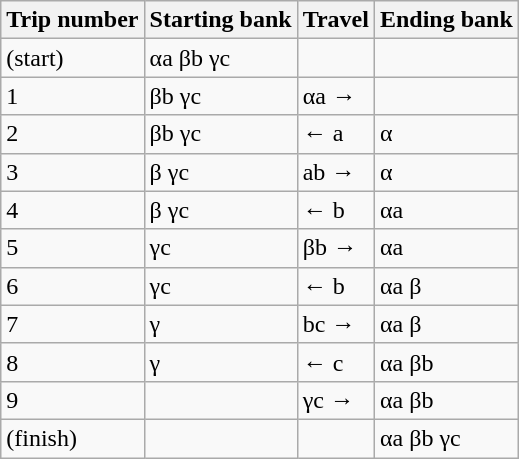<table class="wikitable">
<tr>
<th>Trip number</th>
<th>Starting bank</th>
<th>Travel</th>
<th>Ending bank</th>
</tr>
<tr>
<td>(start)</td>
<td>αa βb γc</td>
<td></td>
<td></td>
</tr>
<tr>
<td>1</td>
<td>βb γc</td>
<td>αa →</td>
<td></td>
</tr>
<tr>
<td>2</td>
<td>βb γc</td>
<td>← a</td>
<td>α</td>
</tr>
<tr>
<td>3</td>
<td>β γc</td>
<td>ab →</td>
<td>α</td>
</tr>
<tr>
<td>4</td>
<td>β γc</td>
<td>← b</td>
<td>αa</td>
</tr>
<tr>
<td>5</td>
<td>γc</td>
<td>βb →</td>
<td>αa</td>
</tr>
<tr>
<td>6</td>
<td>γc</td>
<td>← b</td>
<td>αa β</td>
</tr>
<tr>
<td>7</td>
<td>γ</td>
<td>bc →</td>
<td>αa β</td>
</tr>
<tr>
<td>8</td>
<td>γ</td>
<td>← c</td>
<td>αa βb</td>
</tr>
<tr>
<td>9</td>
<td></td>
<td>γc →</td>
<td>αa βb</td>
</tr>
<tr>
<td>(finish)</td>
<td></td>
<td></td>
<td>αa βb γc</td>
</tr>
</table>
